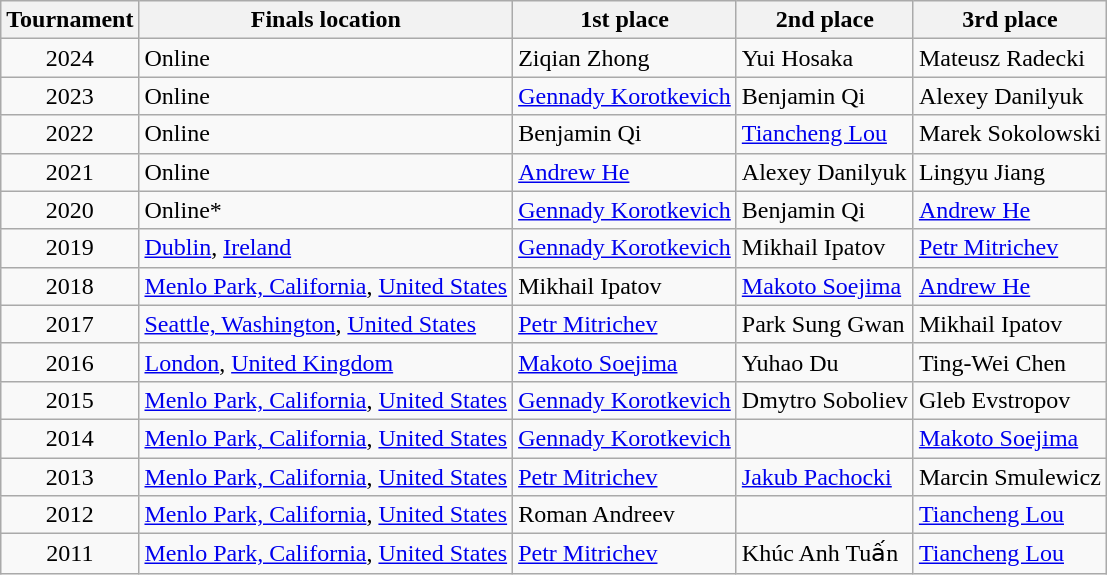<table class="wikitable" style="text-align:left">
<tr>
<th>Tournament</th>
<th style="text-align:center">Finals location</th>
<th style="text-align:center">1st place</th>
<th style="text-align:center">2nd place</th>
<th style="text-align:center">3rd place</th>
</tr>
<tr>
<td style="text-align:center">2024 </td>
<td>Online</td>
<td> Ziqian Zhong</td>
<td> Yui Hosaka</td>
<td> Mateusz Radecki</td>
</tr>
<tr>
<td style="text-align:center">2023 </td>
<td>Online</td>
<td> <a href='#'>Gennady Korotkevich</a></td>
<td> Benjamin Qi</td>
<td> Alexey Danilyuk</td>
</tr>
<tr>
<td style="text-align:center">2022 </td>
<td>Online</td>
<td> Benjamin Qi</td>
<td> <a href='#'>Tiancheng Lou</a></td>
<td> Marek Sokolowski</td>
</tr>
<tr>
<td style="text-align:center">2021 </td>
<td>Online</td>
<td> <a href='#'>Andrew He</a></td>
<td> Alexey Danilyuk</td>
<td> Lingyu Jiang</td>
</tr>
<tr>
<td style="text-align:center">2020 </td>
<td>Online*</td>
<td> <a href='#'>Gennady Korotkevich</a></td>
<td> Benjamin Qi</td>
<td> <a href='#'>Andrew He</a></td>
</tr>
<tr>
<td style="text-align:center">2019 </td>
<td><a href='#'>Dublin</a>, <a href='#'>Ireland</a></td>
<td> <a href='#'>Gennady Korotkevich</a></td>
<td> Mikhail Ipatov</td>
<td> <a href='#'>Petr Mitrichev</a></td>
</tr>
<tr>
<td style="text-align:center">2018 </td>
<td><a href='#'>Menlo Park, California</a>, <a href='#'>United States</a></td>
<td> Mikhail Ipatov</td>
<td> <a href='#'>Makoto Soejima</a></td>
<td> <a href='#'>Andrew He</a></td>
</tr>
<tr>
<td style="text-align:center">2017 </td>
<td><a href='#'>Seattle, Washington</a>, <a href='#'>United States</a></td>
<td> <a href='#'>Petr Mitrichev</a></td>
<td> Park Sung Gwan</td>
<td> Mikhail Ipatov</td>
</tr>
<tr>
<td style="text-align:center">2016 </td>
<td><a href='#'>London</a>, <a href='#'>United Kingdom</a></td>
<td> <a href='#'>Makoto Soejima</a></td>
<td> Yuhao Du</td>
<td> Ting-Wei Chen</td>
</tr>
<tr>
<td style="text-align:center">2015 </td>
<td><a href='#'>Menlo Park, California</a>, <a href='#'>United States</a></td>
<td> <a href='#'>Gennady Korotkevich</a></td>
<td> Dmytro Soboliev</td>
<td> Gleb Evstropov</td>
</tr>
<tr>
<td style="text-align:center">2014 </td>
<td><a href='#'>Menlo Park, California</a>, <a href='#'>United States</a></td>
<td> <a href='#'>Gennady Korotkevich</a></td>
<td> </td>
<td> <a href='#'>Makoto Soejima</a></td>
</tr>
<tr>
<td style="text-align:center">2013 </td>
<td><a href='#'>Menlo Park, California</a>, <a href='#'>United States</a></td>
<td> <a href='#'>Petr Mitrichev</a></td>
<td> <a href='#'>Jakub Pachocki</a></td>
<td> Marcin Smulewicz</td>
</tr>
<tr>
<td style="text-align:center">2012 </td>
<td><a href='#'>Menlo Park, California</a>, <a href='#'>United States</a></td>
<td> Roman Andreev</td>
<td> </td>
<td> <a href='#'>Tiancheng Lou</a></td>
</tr>
<tr>
<td style="text-align:center">2011 </td>
<td><a href='#'>Menlo Park, California</a>, <a href='#'>United States</a></td>
<td> <a href='#'>Petr Mitrichev</a></td>
<td> Khúc Anh Tuấn</td>
<td> <a href='#'>Tiancheng Lou</a></td>
</tr>
</table>
